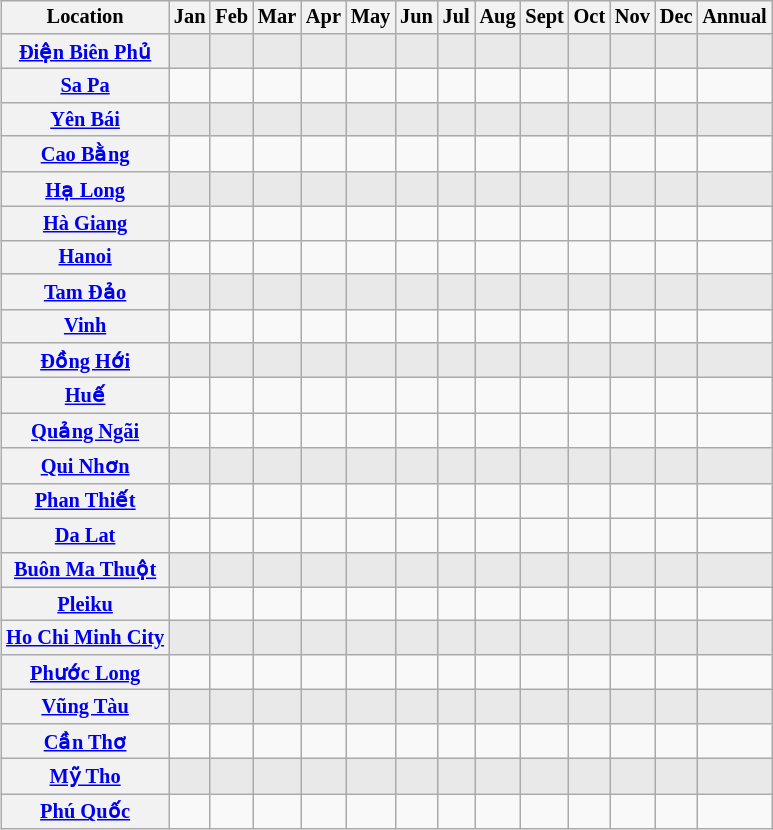<table class="wikitable sortable" align="left" style=" margin:1em; padding:0.5em; text-align:left; margin-left:3px; font-size:85%">
<tr align="center">
<th>Location</th>
<th>Jan</th>
<th>Feb</th>
<th>Mar</th>
<th>Apr</th>
<th>May</th>
<th>Jun</th>
<th>Jul</th>
<th>Aug</th>
<th>Sept</th>
<th>Oct</th>
<th>Nov</th>
<th>Dec</th>
<th>Annual</th>
</tr>
<tr align="center" bgcolor="#e9e9e9">
<th align="left"><a href='#'>Điện Biên Phủ</a></th>
<td></td>
<td></td>
<td></td>
<td></td>
<td></td>
<td></td>
<td></td>
<td></td>
<td></td>
<td></td>
<td></td>
<td></td>
<td></td>
</tr>
<tr align="center">
<th align="left"><a href='#'>Sa Pa</a></th>
<td></td>
<td></td>
<td></td>
<td></td>
<td></td>
<td></td>
<td></td>
<td></td>
<td></td>
<td></td>
<td></td>
<td></td>
<td></td>
</tr>
<tr align="center" bgcolor="#e9e9e9">
<th align="left"><a href='#'>Yên Bái</a></th>
<td></td>
<td></td>
<td></td>
<td></td>
<td></td>
<td></td>
<td></td>
<td></td>
<td></td>
<td></td>
<td></td>
<td></td>
<td></td>
</tr>
<tr align="center">
<th align="left"><a href='#'>Cao Bằng</a></th>
<td></td>
<td></td>
<td></td>
<td></td>
<td></td>
<td></td>
<td></td>
<td></td>
<td></td>
<td></td>
<td></td>
<td></td>
<td></td>
</tr>
<tr align="center" bgcolor="#e9e9e9">
<th align="left"><a href='#'>Hạ Long</a></th>
<td></td>
<td></td>
<td></td>
<td></td>
<td></td>
<td></td>
<td></td>
<td></td>
<td></td>
<td></td>
<td></td>
<td></td>
<td></td>
</tr>
<tr align="center">
<th align="left"><a href='#'>Hà Giang</a></th>
<td></td>
<td></td>
<td></td>
<td></td>
<td></td>
<td></td>
<td></td>
<td></td>
<td></td>
<td></td>
<td></td>
<td></td>
<td></td>
</tr>
<tr align="center">
<th align="left"><a href='#'>Hanoi</a></th>
<td></td>
<td></td>
<td></td>
<td></td>
<td></td>
<td></td>
<td></td>
<td></td>
<td></td>
<td></td>
<td></td>
<td></td>
<td></td>
</tr>
<tr align="center" bgcolor="#e9e9e9">
<th align="left"><a href='#'>Tam Đảo</a></th>
<td></td>
<td></td>
<td></td>
<td></td>
<td></td>
<td></td>
<td></td>
<td></td>
<td></td>
<td></td>
<td></td>
<td></td>
<td></td>
</tr>
<tr align="center">
<th align="left"><a href='#'>Vinh</a></th>
<td></td>
<td></td>
<td></td>
<td></td>
<td></td>
<td></td>
<td></td>
<td></td>
<td></td>
<td></td>
<td></td>
<td></td>
<td></td>
</tr>
<tr align="center" bgcolor="#e9e9e9">
<th align="left"><a href='#'>Đồng Hới</a></th>
<td></td>
<td></td>
<td></td>
<td></td>
<td></td>
<td></td>
<td></td>
<td></td>
<td></td>
<td></td>
<td></td>
<td></td>
<td></td>
</tr>
<tr align="center">
<th align="left"><a href='#'>Huế</a></th>
<td></td>
<td></td>
<td></td>
<td></td>
<td></td>
<td></td>
<td></td>
<td></td>
<td></td>
<td></td>
<td></td>
<td></td>
<td></td>
</tr>
<tr align="center">
<th align="left"><a href='#'>Quảng Ngãi</a></th>
<td></td>
<td></td>
<td></td>
<td></td>
<td></td>
<td></td>
<td></td>
<td></td>
<td></td>
<td></td>
<td></td>
<td></td>
<td></td>
</tr>
<tr align="center" bgcolor="#e9e9e9">
<th align="left"><a href='#'>Qui Nhơn</a></th>
<td></td>
<td></td>
<td></td>
<td></td>
<td></td>
<td></td>
<td></td>
<td></td>
<td></td>
<td></td>
<td></td>
<td></td>
<td></td>
</tr>
<tr align="center">
<th align="left"><a href='#'>Phan Thiết</a></th>
<td></td>
<td></td>
<td></td>
<td></td>
<td></td>
<td></td>
<td></td>
<td></td>
<td></td>
<td></td>
<td></td>
<td></td>
<td></td>
</tr>
<tr align="center">
<th align="left"><a href='#'>Da Lat</a></th>
<td></td>
<td></td>
<td></td>
<td></td>
<td></td>
<td></td>
<td></td>
<td></td>
<td></td>
<td></td>
<td></td>
<td></td>
<td></td>
</tr>
<tr align="center" bgcolor="#e9e9e9">
<th align="left"><a href='#'>Buôn Ma Thuột</a></th>
<td></td>
<td></td>
<td></td>
<td></td>
<td></td>
<td></td>
<td></td>
<td></td>
<td></td>
<td></td>
<td></td>
<td></td>
<td></td>
</tr>
<tr align="center">
<th align="left"><a href='#'>Pleiku</a></th>
<td></td>
<td></td>
<td></td>
<td></td>
<td></td>
<td></td>
<td></td>
<td></td>
<td></td>
<td></td>
<td></td>
<td></td>
<td></td>
</tr>
<tr align="center" bgcolor="#e9e9e9">
<th align="left"><a href='#'>Ho Chi Minh City</a></th>
<td></td>
<td></td>
<td></td>
<td></td>
<td></td>
<td></td>
<td></td>
<td></td>
<td></td>
<td></td>
<td></td>
<td></td>
<td></td>
</tr>
<tr align="center">
<th align="left"><a href='#'>Phước Long</a></th>
<td></td>
<td></td>
<td></td>
<td></td>
<td></td>
<td></td>
<td></td>
<td></td>
<td></td>
<td></td>
<td></td>
<td></td>
<td></td>
</tr>
<tr align="center" bgcolor="#e9e9e9">
<th align="left"><a href='#'>Vũng Tàu</a></th>
<td></td>
<td></td>
<td></td>
<td></td>
<td></td>
<td></td>
<td></td>
<td></td>
<td></td>
<td></td>
<td></td>
<td></td>
<td></td>
</tr>
<tr align="center">
<th align="left"><a href='#'>Cần Thơ</a></th>
<td></td>
<td></td>
<td></td>
<td></td>
<td></td>
<td></td>
<td></td>
<td></td>
<td></td>
<td></td>
<td></td>
<td></td>
<td></td>
</tr>
<tr align="center" bgcolor="#e9e9e9">
<th align="left"><a href='#'>Mỹ Tho</a></th>
<td></td>
<td></td>
<td></td>
<td></td>
<td></td>
<td></td>
<td></td>
<td></td>
<td></td>
<td></td>
<td></td>
<td></td>
<td></td>
</tr>
<tr align="center">
<th align="left"><a href='#'>Phú Quốc</a></th>
<td></td>
<td></td>
<td></td>
<td></td>
<td></td>
<td></td>
<td></td>
<td></td>
<td></td>
<td></td>
<td></td>
<td></td>
<td></td>
</tr>
</table>
